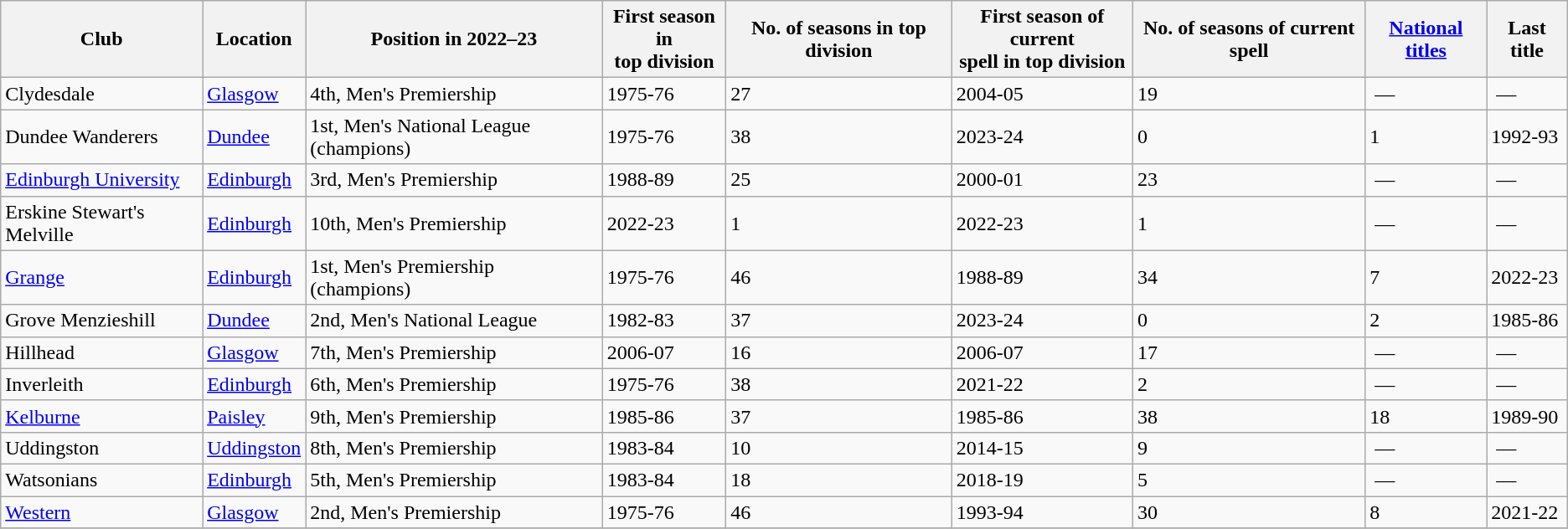<table class="wikitable sortable" style="text-align: left">
<tr>
<th>Club</th>
<th>Location</th>
<th>Position in 2022–23</th>
<th>First season in<br>top division</th>
<th>No. of seasons in top division</th>
<th>First season of current<br>spell in top division</th>
<th>No. of seasons of current spell</th>
<th><a href='#'>National titles</a></th>
<th>Last title</th>
</tr>
<tr>
<td>Clydesdale</td>
<td><a href='#'>Glasgow</a></td>
<td>4th, Men's Premiership</td>
<td>1975-76</td>
<td>27</td>
<td>2004-05</td>
<td>19</td>
<td> —</td>
<td> —</td>
</tr>
<tr>
<td>Dundee Wanderers</td>
<td><a href='#'>Dundee</a></td>
<td>1st, Men's National League (champions)</td>
<td>1975-76</td>
<td>38</td>
<td>2023-24</td>
<td>0</td>
<td>1</td>
<td>1992-93</td>
</tr>
<tr>
<td><a href='#'>Edinburgh University</a></td>
<td><a href='#'>Edinburgh</a></td>
<td>3rd, Men's Premiership</td>
<td>1988-89</td>
<td>25</td>
<td>2000-01</td>
<td>23</td>
<td> —</td>
<td> —</td>
</tr>
<tr>
<td>Erskine Stewart's Melville</td>
<td><a href='#'>Edinburgh</a></td>
<td>10th, Men's Premiership</td>
<td>2022-23</td>
<td>1</td>
<td>2022-23</td>
<td>1</td>
<td> —</td>
<td> —</td>
</tr>
<tr>
<td><a href='#'>Grange</a></td>
<td><a href='#'>Edinburgh</a></td>
<td>1st, Men's Premiership (champions)</td>
<td>1975-76</td>
<td>46</td>
<td>1988-89</td>
<td>34</td>
<td>7</td>
<td>2022-23</td>
</tr>
<tr>
<td>Grove Menzieshill</td>
<td><a href='#'>Dundee</a></td>
<td> 2nd, Men's National League</td>
<td>1982-83</td>
<td>37</td>
<td>2023-24</td>
<td>0</td>
<td>2</td>
<td>1985-86</td>
</tr>
<tr>
<td>Hillhead</td>
<td><a href='#'>Glasgow</a></td>
<td>7th, Men's Premiership</td>
<td>2006-07</td>
<td>16</td>
<td>2006-07</td>
<td>17</td>
<td> —</td>
<td> —</td>
</tr>
<tr>
<td>Inverleith</td>
<td><a href='#'>Edinburgh</a></td>
<td>6th, Men's Premiership</td>
<td>1975-76</td>
<td>38</td>
<td>2021-22</td>
<td>2</td>
<td> —</td>
<td> —</td>
</tr>
<tr>
<td><a href='#'>Kelburne</a></td>
<td><a href='#'>Paisley</a></td>
<td>9th, Men's Premiership</td>
<td>1985-86</td>
<td>37</td>
<td>1985-86</td>
<td>38</td>
<td>18</td>
<td>1989-90</td>
</tr>
<tr>
<td>Uddingston</td>
<td><a href='#'>Uddingston</a></td>
<td>8th, Men's Premiership</td>
<td>1983-84</td>
<td>10</td>
<td>2014-15</td>
<td>9</td>
<td> —</td>
<td> —</td>
</tr>
<tr>
<td>Watsonians</td>
<td><a href='#'>Edinburgh</a></td>
<td>5th, Men's Premiership</td>
<td>1983-84</td>
<td>18</td>
<td>2018-19</td>
<td>5</td>
<td> —</td>
<td> —</td>
</tr>
<tr>
<td><a href='#'>Western</a></td>
<td><a href='#'>Glasgow</a></td>
<td>2nd, Men's Premiership</td>
<td>1975-76</td>
<td>46</td>
<td>1993-94</td>
<td>30</td>
<td>8</td>
<td>2021-22</td>
</tr>
<tr>
</tr>
</table>
